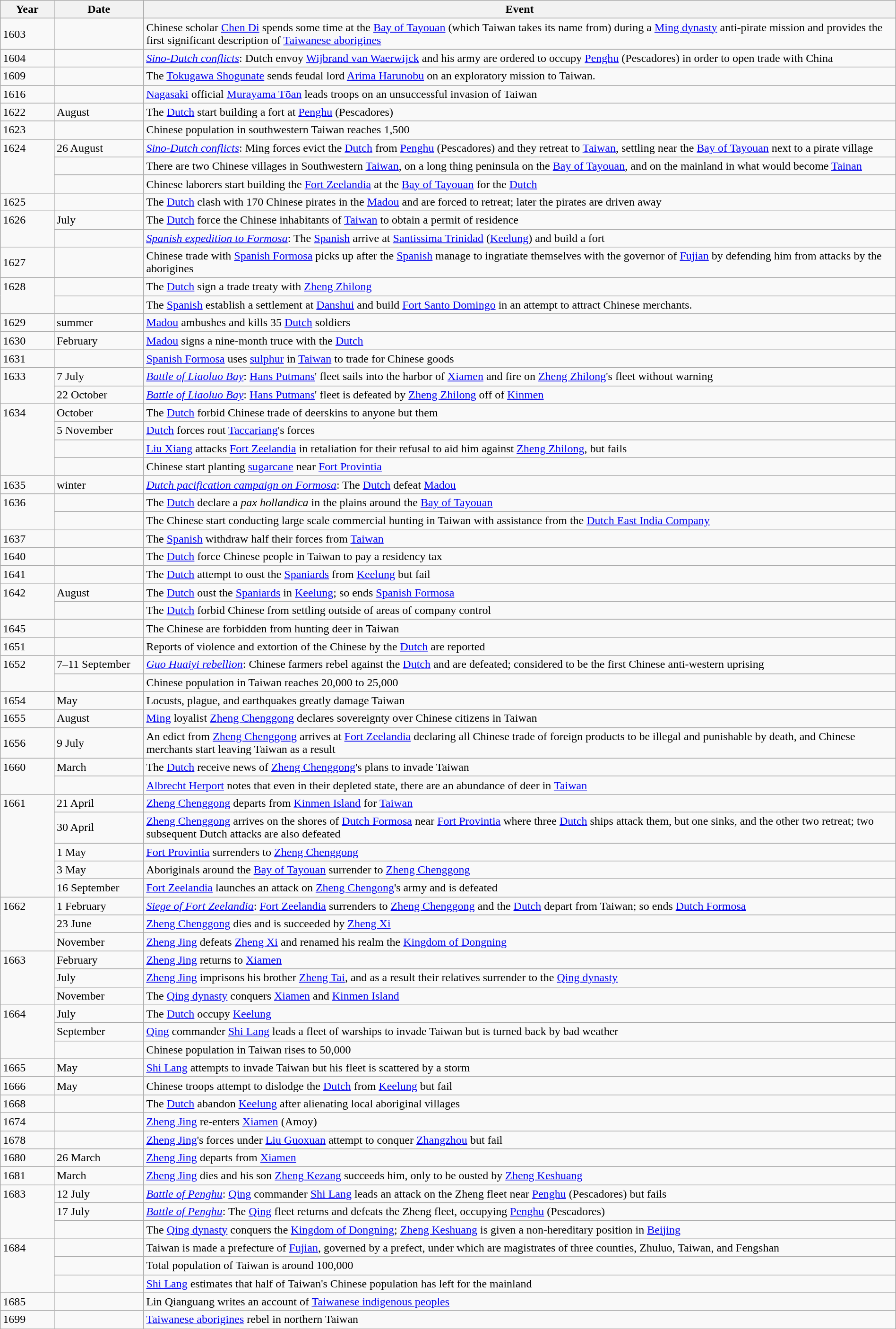<table class="wikitable" style="width:100%;">
<tr>
<th style="width:6%">Year</th>
<th style="width:10%">Date</th>
<th>Event</th>
</tr>
<tr>
<td>1603</td>
<td></td>
<td>Chinese scholar <a href='#'>Chen Di</a> spends some time at the <a href='#'>Bay of Tayouan</a> (which Taiwan takes its name from) during a <a href='#'>Ming dynasty</a> anti-pirate mission and provides the first significant description of <a href='#'>Taiwanese aborigines</a></td>
</tr>
<tr>
<td>1604</td>
<td></td>
<td><em><a href='#'>Sino-Dutch conflicts</a></em>: Dutch envoy <a href='#'>Wijbrand van Waerwijck</a> and his army are ordered to occupy <a href='#'>Penghu</a> (Pescadores) in order to open trade with China</td>
</tr>
<tr>
<td>1609</td>
<td></td>
<td>The <a href='#'>Tokugawa Shogunate</a> sends feudal lord <a href='#'>Arima Harunobu</a> on an exploratory mission to Taiwan.</td>
</tr>
<tr>
<td>1616</td>
<td></td>
<td><a href='#'>Nagasaki</a> official <a href='#'>Murayama Tōan</a> leads troops on an unsuccessful invasion of Taiwan</td>
</tr>
<tr>
<td>1622</td>
<td>August</td>
<td>The <a href='#'>Dutch</a> start building a fort at <a href='#'>Penghu</a> (Pescadores)</td>
</tr>
<tr>
<td>1623</td>
<td></td>
<td>Chinese population in southwestern Taiwan reaches 1,500</td>
</tr>
<tr>
<td rowspan="3" style="vertical-align:top;">1624</td>
<td>26 August</td>
<td><em><a href='#'>Sino-Dutch conflicts</a></em>: Ming forces evict the <a href='#'>Dutch</a> from <a href='#'>Penghu</a> (Pescadores) and they retreat to <a href='#'>Taiwan</a>, settling near the <a href='#'>Bay of Tayouan</a> next to a pirate village</td>
</tr>
<tr>
<td></td>
<td>There are two Chinese villages in Southwestern <a href='#'>Taiwan</a>, on a long thing peninsula on the <a href='#'>Bay of Tayouan</a>, and on the mainland in what would become <a href='#'>Tainan</a></td>
</tr>
<tr>
<td></td>
<td>Chinese laborers start building the <a href='#'>Fort Zeelandia</a> at the <a href='#'>Bay of Tayouan</a> for the <a href='#'>Dutch</a></td>
</tr>
<tr>
<td>1625</td>
<td></td>
<td>The <a href='#'>Dutch</a> clash with 170 Chinese pirates in the <a href='#'>Madou</a> and are forced to retreat; later the pirates are driven away</td>
</tr>
<tr>
<td rowspan="2" style="vertical-align:top;">1626</td>
<td>July</td>
<td>The <a href='#'>Dutch</a> force the Chinese inhabitants of <a href='#'>Taiwan</a> to obtain a permit of residence</td>
</tr>
<tr>
<td></td>
<td><em><a href='#'>Spanish expedition to Formosa</a></em>: The <a href='#'>Spanish</a> arrive at <a href='#'>Santissima Trinidad</a> (<a href='#'>Keelung</a>) and build a fort</td>
</tr>
<tr>
<td>1627</td>
<td></td>
<td>Chinese trade with <a href='#'>Spanish Formosa</a> picks up after the <a href='#'>Spanish</a> manage to ingratiate themselves with the governor of <a href='#'>Fujian</a> by defending him from attacks by the aborigines</td>
</tr>
<tr>
<td rowspan="2" style="vertical-align:top;">1628</td>
<td></td>
<td>The <a href='#'>Dutch</a> sign a trade treaty with <a href='#'>Zheng Zhilong</a></td>
</tr>
<tr>
<td></td>
<td>The <a href='#'>Spanish</a> establish a settlement at <a href='#'>Danshui</a> and build <a href='#'>Fort Santo Domingo</a> in an attempt to attract Chinese merchants.</td>
</tr>
<tr>
<td>1629</td>
<td>summer</td>
<td><a href='#'>Madou</a> ambushes and kills 35 <a href='#'>Dutch</a> soldiers</td>
</tr>
<tr>
<td>1630</td>
<td>February</td>
<td><a href='#'>Madou</a> signs a nine-month truce with the <a href='#'>Dutch</a></td>
</tr>
<tr>
<td>1631</td>
<td></td>
<td><a href='#'>Spanish Formosa</a> uses <a href='#'>sulphur</a> in <a href='#'>Taiwan</a> to trade for Chinese goods</td>
</tr>
<tr>
<td rowspan="2" style="vertical-align:top;">1633</td>
<td>7 July</td>
<td><em><a href='#'>Battle of Liaoluo Bay</a></em>: <a href='#'>Hans Putmans</a>' fleet sails into the harbor of <a href='#'>Xiamen</a> and fire on <a href='#'>Zheng Zhilong</a>'s fleet without warning</td>
</tr>
<tr>
<td>22 October</td>
<td><em><a href='#'>Battle of Liaoluo Bay</a></em>: <a href='#'>Hans Putmans</a>' fleet is defeated by <a href='#'>Zheng Zhilong</a> off of <a href='#'>Kinmen</a></td>
</tr>
<tr>
<td rowspan="4" style="vertical-align:top;">1634</td>
<td>October</td>
<td>The <a href='#'>Dutch</a> forbid Chinese trade of deerskins to anyone but them</td>
</tr>
<tr>
<td>5 November</td>
<td><a href='#'>Dutch</a> forces rout <a href='#'>Taccariang</a>'s forces</td>
</tr>
<tr>
<td></td>
<td><a href='#'>Liu Xiang</a> attacks <a href='#'>Fort Zeelandia</a> in retaliation for their refusal to aid him against <a href='#'>Zheng Zhilong</a>, but fails</td>
</tr>
<tr>
<td></td>
<td>Chinese start planting <a href='#'>sugarcane</a> near <a href='#'>Fort Provintia</a></td>
</tr>
<tr>
<td>1635</td>
<td>winter</td>
<td><em><a href='#'>Dutch pacification campaign on Formosa</a></em>: The <a href='#'>Dutch</a> defeat <a href='#'>Madou</a></td>
</tr>
<tr>
<td rowspan="2" style="vertical-align:top;">1636</td>
<td></td>
<td>The <a href='#'>Dutch</a> declare a <em>pax hollandica</em> in the plains around the <a href='#'>Bay of Tayouan</a></td>
</tr>
<tr>
<td></td>
<td>The Chinese start conducting large scale commercial hunting in Taiwan with assistance from the <a href='#'>Dutch East India Company</a></td>
</tr>
<tr>
<td>1637</td>
<td></td>
<td>The <a href='#'>Spanish</a> withdraw half their forces from <a href='#'>Taiwan</a></td>
</tr>
<tr>
<td>1640</td>
<td></td>
<td>The <a href='#'>Dutch</a> force Chinese people in Taiwan to pay a residency tax</td>
</tr>
<tr>
<td>1641</td>
<td></td>
<td>The <a href='#'>Dutch</a> attempt to oust the <a href='#'>Spaniards</a> from <a href='#'>Keelung</a> but fail</td>
</tr>
<tr>
<td rowspan="2" style="vertical-align:top;">1642</td>
<td>August</td>
<td>The <a href='#'>Dutch</a> oust the <a href='#'>Spaniards</a> in <a href='#'>Keelung</a>; so ends <a href='#'>Spanish Formosa</a></td>
</tr>
<tr>
<td></td>
<td>The <a href='#'>Dutch</a> forbid Chinese from settling outside of areas of company control</td>
</tr>
<tr>
<td>1645</td>
<td></td>
<td>The Chinese are forbidden from hunting deer in Taiwan</td>
</tr>
<tr>
<td>1651</td>
<td></td>
<td>Reports of violence and extortion of the Chinese by the <a href='#'>Dutch</a> are reported</td>
</tr>
<tr>
<td rowspan="2" style="vertical-align:top;">1652</td>
<td>7–11 September</td>
<td><em><a href='#'>Guo Huaiyi rebellion</a></em>: Chinese farmers rebel against the <a href='#'>Dutch</a> and are defeated; considered to be the first Chinese anti-western uprising</td>
</tr>
<tr>
<td></td>
<td>Chinese population in Taiwan reaches 20,000 to 25,000</td>
</tr>
<tr>
<td>1654</td>
<td>May</td>
<td>Locusts, plague, and earthquakes greatly damage Taiwan</td>
</tr>
<tr>
<td>1655</td>
<td>August</td>
<td><a href='#'>Ming</a> loyalist <a href='#'>Zheng Chenggong</a> declares sovereignty over Chinese citizens in Taiwan</td>
</tr>
<tr>
<td>1656</td>
<td>9 July</td>
<td>An edict from <a href='#'>Zheng Chenggong</a> arrives at <a href='#'>Fort Zeelandia</a> declaring all Chinese trade of foreign products to be illegal and punishable by death, and Chinese merchants start leaving Taiwan as a result</td>
</tr>
<tr>
<td rowspan="2" style="vertical-align:top;">1660</td>
<td>March</td>
<td>The <a href='#'>Dutch</a> receive news of <a href='#'>Zheng Chenggong</a>'s plans to invade Taiwan</td>
</tr>
<tr>
<td></td>
<td><a href='#'>Albrecht Herport</a> notes that even in their depleted state, there are an abundance of deer in <a href='#'>Taiwan</a></td>
</tr>
<tr>
<td rowspan="5" style="vertical-align:top;">1661</td>
<td>21 April</td>
<td><a href='#'>Zheng Chenggong</a> departs from <a href='#'>Kinmen Island</a> for <a href='#'>Taiwan</a></td>
</tr>
<tr>
<td>30 April</td>
<td><a href='#'>Zheng Chenggong</a> arrives on the shores of <a href='#'>Dutch Formosa</a> near <a href='#'>Fort Provintia</a> where three <a href='#'>Dutch</a> ships attack them, but one sinks, and the other two retreat; two subsequent Dutch attacks are also defeated</td>
</tr>
<tr>
<td>1 May</td>
<td><a href='#'>Fort Provintia</a> surrenders to <a href='#'>Zheng Chenggong</a></td>
</tr>
<tr>
<td>3 May</td>
<td>Aboriginals around the <a href='#'>Bay of Tayouan</a> surrender to <a href='#'>Zheng Chenggong</a></td>
</tr>
<tr>
<td>16 September</td>
<td><a href='#'>Fort Zeelandia</a> launches an attack on <a href='#'>Zheng Chengong</a>'s army and is defeated</td>
</tr>
<tr>
<td rowspan="3" style="vertical-align:top;">1662</td>
<td>1 February</td>
<td><em><a href='#'>Siege of Fort Zeelandia</a></em>: <a href='#'>Fort Zeelandia</a> surrenders to <a href='#'>Zheng Chenggong</a> and the <a href='#'>Dutch</a> depart from Taiwan; so ends <a href='#'>Dutch Formosa</a></td>
</tr>
<tr>
<td>23 June</td>
<td><a href='#'>Zheng Chenggong</a> dies and is succeeded by <a href='#'>Zheng Xi</a></td>
</tr>
<tr>
<td>November</td>
<td><a href='#'>Zheng Jing</a> defeats <a href='#'>Zheng Xi</a> and renamed his realm the <a href='#'>Kingdom of Dongning</a></td>
</tr>
<tr>
<td rowspan="3" style="vertical-align:top;">1663</td>
<td>February</td>
<td><a href='#'>Zheng Jing</a> returns to <a href='#'>Xiamen</a></td>
</tr>
<tr>
<td>July</td>
<td><a href='#'>Zheng Jing</a> imprisons his brother <a href='#'>Zheng Tai</a>, and as a result their relatives surrender to the <a href='#'>Qing dynasty</a></td>
</tr>
<tr>
<td>November</td>
<td>The <a href='#'>Qing dynasty</a> conquers <a href='#'>Xiamen</a> and <a href='#'>Kinmen Island</a></td>
</tr>
<tr>
<td rowspan="3" style="vertical-align:top;">1664</td>
<td>July</td>
<td>The <a href='#'>Dutch</a> occupy <a href='#'>Keelung</a></td>
</tr>
<tr>
<td>September</td>
<td><a href='#'>Qing</a> commander <a href='#'>Shi Lang</a> leads a fleet of warships to invade Taiwan but is turned back by bad weather</td>
</tr>
<tr>
<td></td>
<td>Chinese population in Taiwan rises to 50,000</td>
</tr>
<tr>
<td>1665</td>
<td>May</td>
<td><a href='#'>Shi Lang</a> attempts to invade Taiwan but his fleet is scattered by a storm</td>
</tr>
<tr>
<td>1666</td>
<td>May</td>
<td>Chinese troops attempt to dislodge the <a href='#'>Dutch</a> from <a href='#'>Keelung</a> but fail</td>
</tr>
<tr>
<td>1668</td>
<td></td>
<td>The <a href='#'>Dutch</a> abandon <a href='#'>Keelung</a> after alienating local aboriginal villages</td>
</tr>
<tr>
<td>1674</td>
<td></td>
<td><a href='#'>Zheng Jing</a> re-enters <a href='#'>Xiamen</a> (Amoy)</td>
</tr>
<tr>
<td>1678</td>
<td></td>
<td><a href='#'>Zheng Jing</a>'s forces under <a href='#'>Liu Guoxuan</a> attempt to conquer <a href='#'>Zhangzhou</a> but fail</td>
</tr>
<tr>
<td>1680</td>
<td>26 March</td>
<td><a href='#'>Zheng Jing</a> departs from <a href='#'>Xiamen</a></td>
</tr>
<tr>
<td>1681</td>
<td>March</td>
<td><a href='#'>Zheng Jing</a> dies and his son <a href='#'>Zheng Kezang</a> succeeds him, only to be ousted by <a href='#'>Zheng Keshuang</a></td>
</tr>
<tr>
<td rowspan="3" style="vertical-align:top;">1683</td>
<td>12 July</td>
<td><em><a href='#'>Battle of Penghu</a></em>: <a href='#'>Qing</a> commander <a href='#'>Shi Lang</a> leads an attack on the Zheng fleet near <a href='#'>Penghu</a> (Pescadores) but fails</td>
</tr>
<tr>
<td>17 July</td>
<td><em><a href='#'>Battle of Penghu</a></em>: The <a href='#'>Qing</a> fleet returns and defeats the Zheng fleet, occupying <a href='#'>Penghu</a> (Pescadores)</td>
</tr>
<tr>
<td></td>
<td>The <a href='#'>Qing dynasty</a> conquers the <a href='#'>Kingdom of Dongning</a>; <a href='#'>Zheng Keshuang</a> is given a non-hereditary position in <a href='#'>Beijing</a></td>
</tr>
<tr>
<td rowspan="3" style="vertical-align:top;">1684</td>
<td></td>
<td>Taiwan is made a prefecture of <a href='#'>Fujian</a>, governed by a prefect, under which are magistrates of three counties, Zhuluo, Taiwan, and Fengshan</td>
</tr>
<tr>
<td></td>
<td>Total population of Taiwan is around 100,000</td>
</tr>
<tr>
<td></td>
<td><a href='#'>Shi Lang</a> estimates that half of Taiwan's Chinese population has left for the mainland</td>
</tr>
<tr>
<td>1685</td>
<td></td>
<td>Lin Qianguang writes an account of <a href='#'>Taiwanese indigenous peoples</a></td>
</tr>
<tr>
<td>1699</td>
<td></td>
<td><a href='#'>Taiwanese aborigines</a> rebel in northern Taiwan</td>
</tr>
</table>
